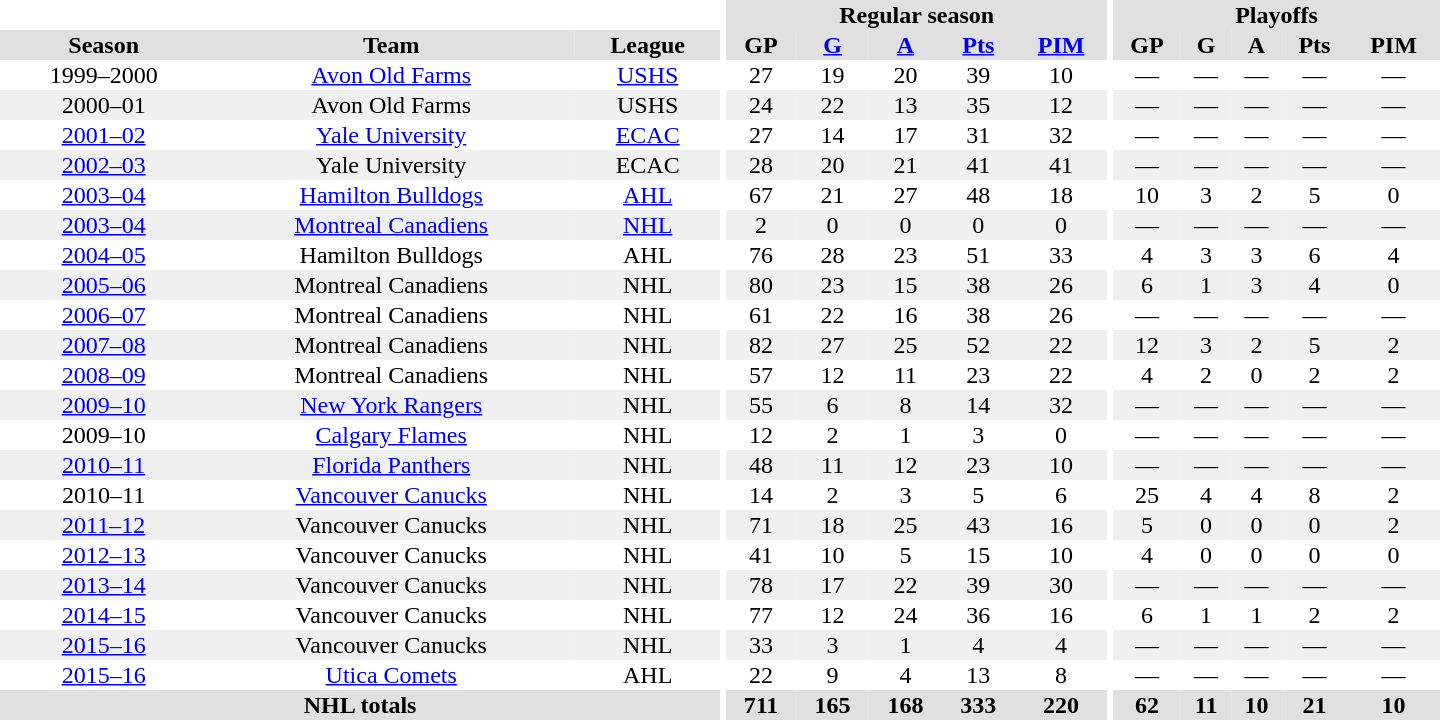<table border="0" cellpadding="1" cellspacing="0" style="text-align:center; width:60em">
<tr bgcolor="#e0e0e0">
<th colspan="3" bgcolor="#ffffff"></th>
<th rowspan="99" bgcolor="#ffffff"></th>
<th colspan="5">Regular season</th>
<th rowspan="99" bgcolor="#ffffff"></th>
<th colspan="5">Playoffs</th>
</tr>
<tr bgcolor="#e0e0e0">
<th>Season</th>
<th>Team</th>
<th>League</th>
<th>GP</th>
<th><a href='#'>G</a></th>
<th><a href='#'>A</a></th>
<th><a href='#'>Pts</a></th>
<th><a href='#'>PIM</a></th>
<th>GP</th>
<th>G</th>
<th>A</th>
<th>Pts</th>
<th>PIM</th>
</tr>
<tr>
<td>1999–2000</td>
<td><a href='#'>Avon Old Farms</a></td>
<td><a href='#'>USHS</a></td>
<td>27</td>
<td>19</td>
<td>20</td>
<td>39</td>
<td>10</td>
<td>—</td>
<td>—</td>
<td>—</td>
<td>—</td>
<td>—</td>
</tr>
<tr bgcolor="#f0f0f0">
<td>2000–01</td>
<td>Avon Old Farms</td>
<td>USHS</td>
<td>24</td>
<td>22</td>
<td>13</td>
<td>35</td>
<td>12</td>
<td>—</td>
<td>—</td>
<td>—</td>
<td>—</td>
<td>—</td>
</tr>
<tr>
<td><a href='#'>2001–02</a></td>
<td><a href='#'>Yale University</a></td>
<td><a href='#'>ECAC</a></td>
<td>27</td>
<td>14</td>
<td>17</td>
<td>31</td>
<td>32</td>
<td>—</td>
<td>—</td>
<td>—</td>
<td>—</td>
<td>—</td>
</tr>
<tr bgcolor="#f0f0f0">
<td><a href='#'>2002–03</a></td>
<td>Yale University</td>
<td>ECAC</td>
<td>28</td>
<td>20</td>
<td>21</td>
<td>41</td>
<td>41</td>
<td>—</td>
<td>—</td>
<td>—</td>
<td>—</td>
<td>—</td>
</tr>
<tr>
<td><a href='#'>2003–04</a></td>
<td><a href='#'>Hamilton Bulldogs</a></td>
<td><a href='#'>AHL</a></td>
<td>67</td>
<td>21</td>
<td>27</td>
<td>48</td>
<td>18</td>
<td>10</td>
<td>3</td>
<td>2</td>
<td>5</td>
<td>0</td>
</tr>
<tr bgcolor="#f0f0f0">
<td><a href='#'>2003–04</a></td>
<td><a href='#'>Montreal Canadiens</a></td>
<td><a href='#'>NHL</a></td>
<td>2</td>
<td>0</td>
<td>0</td>
<td>0</td>
<td>0</td>
<td>—</td>
<td>—</td>
<td>—</td>
<td>—</td>
<td>—</td>
</tr>
<tr>
<td><a href='#'>2004–05</a></td>
<td>Hamilton Bulldogs</td>
<td>AHL</td>
<td>76</td>
<td>28</td>
<td>23</td>
<td>51</td>
<td>33</td>
<td>4</td>
<td>3</td>
<td>3</td>
<td>6</td>
<td>4</td>
</tr>
<tr bgcolor="#f0f0f0">
<td><a href='#'>2005–06</a></td>
<td>Montreal Canadiens</td>
<td>NHL</td>
<td>80</td>
<td>23</td>
<td>15</td>
<td>38</td>
<td>26</td>
<td>6</td>
<td>1</td>
<td>3</td>
<td>4</td>
<td>0</td>
</tr>
<tr>
<td><a href='#'>2006–07</a></td>
<td>Montreal Canadiens</td>
<td>NHL</td>
<td>61</td>
<td>22</td>
<td>16</td>
<td>38</td>
<td>26</td>
<td>—</td>
<td>—</td>
<td>—</td>
<td>—</td>
<td>—</td>
</tr>
<tr bgcolor="#f0f0f0">
<td><a href='#'>2007–08</a></td>
<td>Montreal Canadiens</td>
<td>NHL</td>
<td>82</td>
<td>27</td>
<td>25</td>
<td>52</td>
<td>22</td>
<td>12</td>
<td>3</td>
<td>2</td>
<td>5</td>
<td>2</td>
</tr>
<tr>
<td><a href='#'>2008–09</a></td>
<td>Montreal Canadiens</td>
<td>NHL</td>
<td>57</td>
<td>12</td>
<td>11</td>
<td>23</td>
<td>22</td>
<td>4</td>
<td>2</td>
<td>0</td>
<td>2</td>
<td>2</td>
</tr>
<tr bgcolor="#f0f0f0">
<td><a href='#'>2009–10</a></td>
<td><a href='#'>New York Rangers</a></td>
<td>NHL</td>
<td>55</td>
<td>6</td>
<td>8</td>
<td>14</td>
<td>32</td>
<td>—</td>
<td>—</td>
<td>—</td>
<td>—</td>
<td>—</td>
</tr>
<tr>
<td>2009–10</td>
<td><a href='#'>Calgary Flames</a></td>
<td>NHL</td>
<td>12</td>
<td>2</td>
<td>1</td>
<td>3</td>
<td>0</td>
<td>—</td>
<td>—</td>
<td>—</td>
<td>—</td>
<td>—</td>
</tr>
<tr bgcolor="#f0f0f0">
<td><a href='#'>2010–11</a></td>
<td><a href='#'>Florida Panthers</a></td>
<td>NHL</td>
<td>48</td>
<td>11</td>
<td>12</td>
<td>23</td>
<td>10</td>
<td>—</td>
<td>—</td>
<td>—</td>
<td>—</td>
<td>—</td>
</tr>
<tr>
<td>2010–11</td>
<td><a href='#'>Vancouver Canucks</a></td>
<td>NHL</td>
<td>14</td>
<td>2</td>
<td>3</td>
<td>5</td>
<td>6</td>
<td>25</td>
<td>4</td>
<td>4</td>
<td>8</td>
<td>2</td>
</tr>
<tr bgcolor="#f0f0f0">
<td><a href='#'>2011–12</a></td>
<td>Vancouver Canucks</td>
<td>NHL</td>
<td>71</td>
<td>18</td>
<td>25</td>
<td>43</td>
<td>16</td>
<td>5</td>
<td>0</td>
<td>0</td>
<td>0</td>
<td>2</td>
</tr>
<tr>
<td><a href='#'>2012–13</a></td>
<td>Vancouver Canucks</td>
<td>NHL</td>
<td>41</td>
<td>10</td>
<td>5</td>
<td>15</td>
<td>10</td>
<td>4</td>
<td>0</td>
<td>0</td>
<td>0</td>
<td>0</td>
</tr>
<tr bgcolor="#f0f0f0">
<td><a href='#'>2013–14</a></td>
<td>Vancouver Canucks</td>
<td>NHL</td>
<td>78</td>
<td>17</td>
<td>22</td>
<td>39</td>
<td>30</td>
<td>—</td>
<td>—</td>
<td>—</td>
<td>—</td>
<td>—</td>
</tr>
<tr>
<td><a href='#'>2014–15</a></td>
<td>Vancouver Canucks</td>
<td>NHL</td>
<td>77</td>
<td>12</td>
<td>24</td>
<td>36</td>
<td>16</td>
<td>6</td>
<td>1</td>
<td>1</td>
<td>2</td>
<td>2</td>
</tr>
<tr bgcolor="#f0f0f0">
<td><a href='#'>2015–16</a></td>
<td>Vancouver Canucks</td>
<td>NHL</td>
<td>33</td>
<td>3</td>
<td>1</td>
<td>4</td>
<td>4</td>
<td>—</td>
<td>—</td>
<td>—</td>
<td>—</td>
<td>—</td>
</tr>
<tr>
<td><a href='#'>2015–16</a></td>
<td><a href='#'>Utica Comets</a></td>
<td>AHL</td>
<td>22</td>
<td>9</td>
<td>4</td>
<td>13</td>
<td>8</td>
<td>—</td>
<td>—</td>
<td>—</td>
<td>—</td>
<td>—</td>
</tr>
<tr bgcolor="#e0e0e0">
<th colspan="3">NHL totals</th>
<th>711</th>
<th>165</th>
<th>168</th>
<th>333</th>
<th>220</th>
<th>62</th>
<th>11</th>
<th>10</th>
<th>21</th>
<th>10</th>
</tr>
</table>
